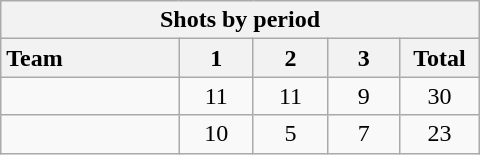<table class="wikitable" style="width:20em; text-align:right;">
<tr>
<th colspan=6>Shots by period</th>
</tr>
<tr>
<th style="width:8em; text-align:left;">Team</th>
<th style="width:3em;">1</th>
<th style="width:3em;">2</th>
<th style="width:3em;">3</th>
<th style="width:3em;">Total</th>
</tr>
<tr>
<td style="text-align:left;"></td>
<td style="text-align:center;">11</td>
<td style="text-align:center;">11</td>
<td style="text-align:center;">9</td>
<td style="text-align:center;">30</td>
</tr>
<tr>
<td style="text-align:left;"></td>
<td style="text-align:center;">10</td>
<td style="text-align:center;">5</td>
<td style="text-align:center;">7</td>
<td style="text-align:center;">23</td>
</tr>
</table>
